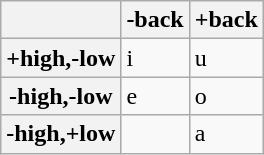<table class="wikitable">
<tr>
<th></th>
<th>-back</th>
<th>+back</th>
</tr>
<tr>
<th>+high,-low</th>
<td>i</td>
<td>u</td>
</tr>
<tr>
<th>-high,-low</th>
<td>e</td>
<td>o</td>
</tr>
<tr>
<th>-high,+low</th>
<td></td>
<td>a</td>
</tr>
</table>
